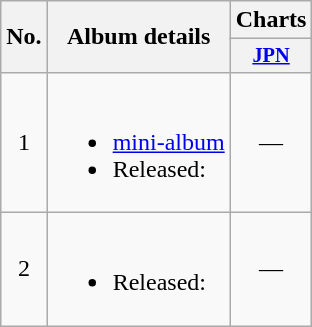<table class="wikitable">
<tr>
<th rowspan="2">No.</th>
<th rowspan="2">Album details</th>
<th>Charts</th>
</tr>
<tr style="width:3em;font-size:85%;">
<th><a href='#'>JPN</a><br></th>
</tr>
<tr>
<td align="center">1</td>
<td><br><ul><li><a href='#'>mini-album</a></li><li>Released: </li></ul></td>
<td align="center">—</td>
</tr>
<tr>
<td align="center">2</td>
<td><br><ul><li>Released: </li></ul></td>
<td align="center">—</td>
</tr>
</table>
